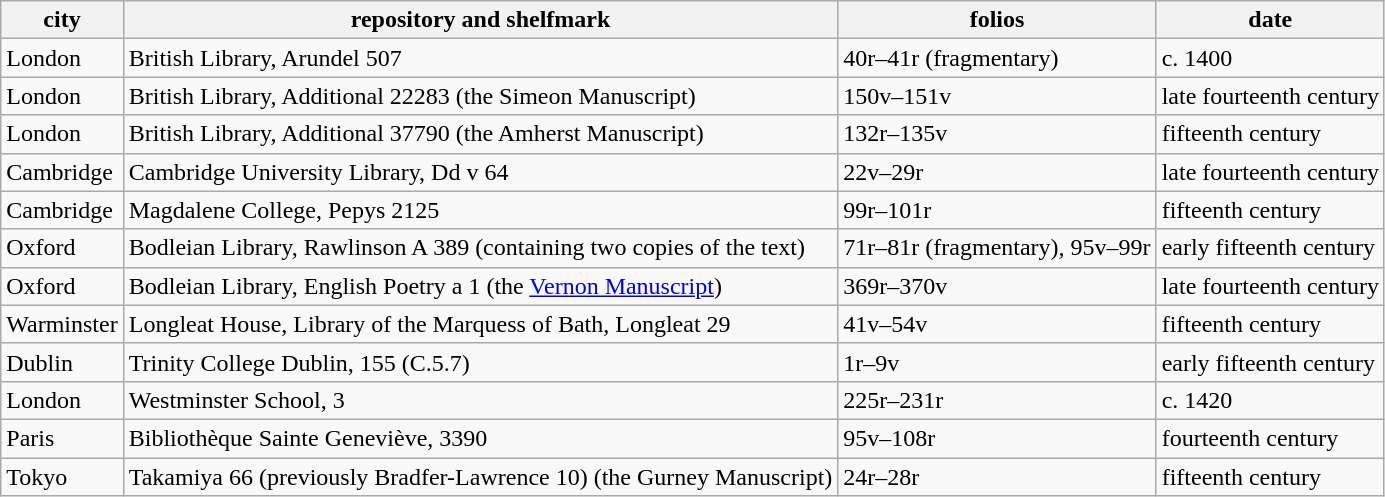<table class="wikitable">
<tr>
<th>city</th>
<th>repository and shelfmark</th>
<th>folios</th>
<th>date</th>
</tr>
<tr>
<td>London</td>
<td>British Library, Arundel 507</td>
<td>40r–41r (fragmentary)</td>
<td>c. 1400</td>
</tr>
<tr>
<td>London</td>
<td>British Library, Additional 22283 (the Simeon Manuscript)</td>
<td>150v–151v</td>
<td>late fourteenth century</td>
</tr>
<tr>
<td>London</td>
<td>British Library, Additional 37790 (the Amherst Manuscript)</td>
<td>132r–135v</td>
<td>fifteenth century</td>
</tr>
<tr>
<td>Cambridge</td>
<td>Cambridge University Library, Dd v 64</td>
<td>22v–29r</td>
<td>late fourteenth century</td>
</tr>
<tr>
<td>Cambridge</td>
<td>Magdalene College, Pepys 2125</td>
<td>99r–101r</td>
<td>fifteenth century</td>
</tr>
<tr>
<td>Oxford</td>
<td>Bodleian Library, Rawlinson A 389 (containing two copies of the text)</td>
<td>71r–81r (fragmentary), 95v–99r</td>
<td>early fifteenth century</td>
</tr>
<tr>
<td>Oxford</td>
<td>Bodleian Library, English Poetry a 1 (the <a href='#'>Vernon Manuscript</a>)</td>
<td>369r–370v</td>
<td>late fourteenth century</td>
</tr>
<tr>
<td>Warminster</td>
<td>Longleat House, Library of the Marquess of Bath, Longleat 29</td>
<td>41v–54v</td>
<td>fifteenth century</td>
</tr>
<tr>
<td>Dublin</td>
<td>Trinity College Dublin, 155 (C.5.7)</td>
<td>1r–9v</td>
<td>early fifteenth century</td>
</tr>
<tr>
<td>London</td>
<td>Westminster School, 3</td>
<td>225r–231r</td>
<td>c. 1420</td>
</tr>
<tr>
<td>Paris</td>
<td>Bibliothèque Sainte Geneviève, 3390</td>
<td>95v–108r</td>
<td>fourteenth century</td>
</tr>
<tr>
<td>Tokyo</td>
<td>Takamiya 66 (previously Bradfer-Lawrence 10) (the Gurney Manuscript)</td>
<td>24r–28r</td>
<td>fifteenth century</td>
</tr>
</table>
